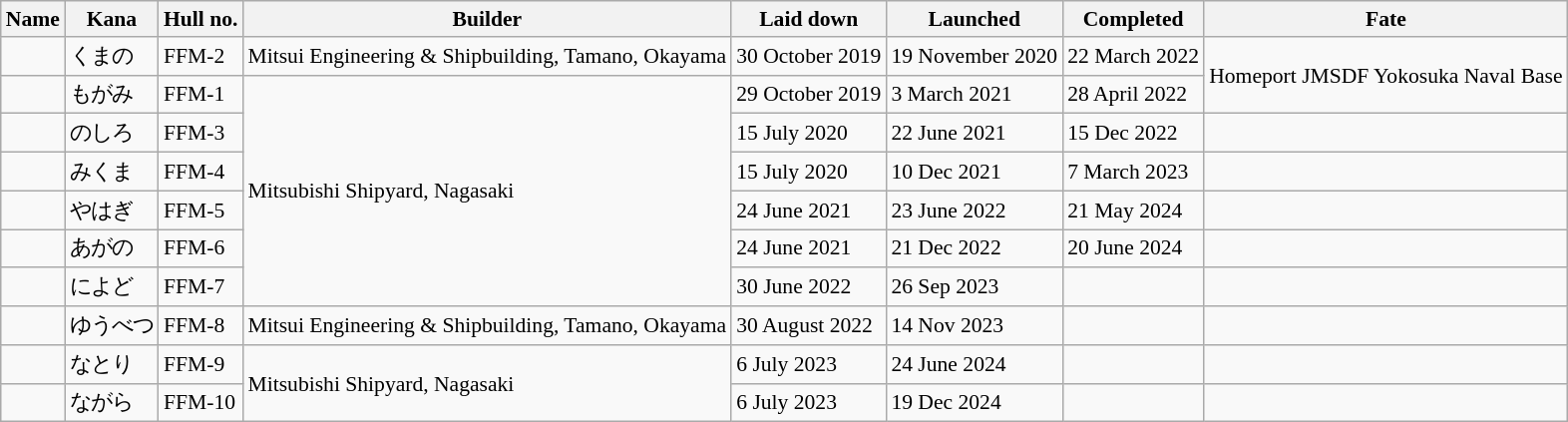<table class="wikitable" style="font-size:90%;">
<tr>
<th>Name</th>
<th>Kana</th>
<th>Hull no.</th>
<th>Builder</th>
<th>Laid down</th>
<th>Launched</th>
<th>Completed</th>
<th>Fate</th>
</tr>
<tr>
<td></td>
<td>くまの</td>
<td>FFM-2</td>
<td>Mitsui Engineering & Shipbuilding, Tamano, Okayama</td>
<td>30 October 2019</td>
<td>19 November 2020</td>
<td>22 March 2022</td>
<td rowspan="2">Homeport JMSDF Yokosuka Naval Base</td>
</tr>
<tr>
<td></td>
<td>もがみ</td>
<td>FFM-1</td>
<td rowspan="6">Mitsubishi Shipyard, Nagasaki</td>
<td>29 October 2019</td>
<td>3 March 2021</td>
<td>28 April 2022</td>
</tr>
<tr>
<td></td>
<td>のしろ</td>
<td>FFM-3</td>
<td>15 July 2020</td>
<td>22 June 2021</td>
<td>15 Dec 2022</td>
<td></td>
</tr>
<tr>
<td></td>
<td>みくま</td>
<td>FFM-4</td>
<td>15 July 2020</td>
<td>10 Dec 2021</td>
<td>7 March 2023</td>
<td></td>
</tr>
<tr>
<td></td>
<td>やはぎ</td>
<td>FFM-5</td>
<td>24 June 2021</td>
<td>23 June 2022</td>
<td>21 May 2024</td>
</tr>
<tr>
<td></td>
<td>あがの</td>
<td>FFM-6</td>
<td>24 June 2021</td>
<td>21 Dec 2022</td>
<td>20 June 2024</td>
<td></td>
</tr>
<tr>
<td></td>
<td>によど</td>
<td>FFM-7</td>
<td>30 June 2022</td>
<td>26 Sep 2023</td>
<td></td>
<td></td>
</tr>
<tr>
<td></td>
<td>ゆうべつ</td>
<td>FFM-8</td>
<td>Mitsui Engineering & Shipbuilding, Tamano, Okayama</td>
<td>30 August 2022</td>
<td>14 Nov 2023</td>
<td></td>
<td></td>
</tr>
<tr>
<td></td>
<td>なとり</td>
<td>FFM-9</td>
<td rowspan="2">Mitsubishi Shipyard, Nagasaki</td>
<td>6 July 2023</td>
<td>24 June 2024</td>
<td></td>
<td></td>
</tr>
<tr>
<td></td>
<td>ながら</td>
<td>FFM-10</td>
<td>6 July 2023</td>
<td>19 Dec 2024</td>
<td></td>
</tr>
</table>
